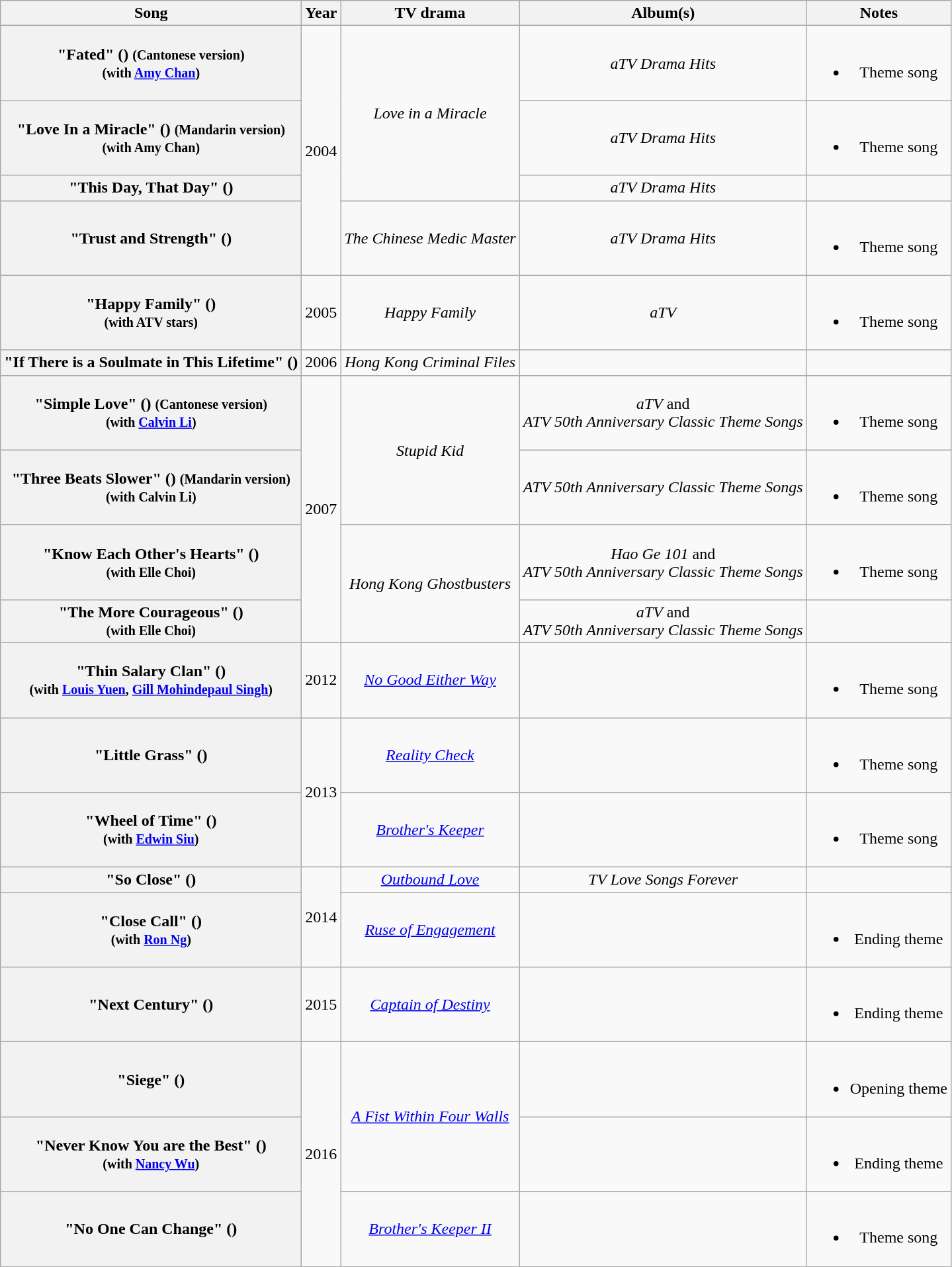<table class="wikitable plainrowheaders" style="text-align:center;" border="1">
<tr>
<th scope="col">Song</th>
<th scope="col">Year</th>
<th scope="col">TV drama</th>
<th scope="col">Album(s)</th>
<th scope="col">Notes</th>
</tr>
<tr>
<th scope="row">"Fated" () <small>(Cantonese version)</small><br><small>(with <a href='#'>Amy Chan</a>)</small></th>
<td rowspan="4">2004</td>
<td rowspan="3"><em>Love in a Miracle</em></td>
<td><em>aTV Drama Hits</em></td>
<td><br><ul><li>Theme song</li></ul></td>
</tr>
<tr>
<th scope="row">"Love In a Miracle" () <small>(Mandarin version)</small><br><small>(with Amy Chan)</small></th>
<td><em>aTV Drama Hits</em></td>
<td><br><ul><li>Theme song</li></ul></td>
</tr>
<tr>
<th scope="row">"This Day, That Day" ()</th>
<td><em>aTV Drama Hits</em></td>
<td></td>
</tr>
<tr>
<th scope="row">"Trust and Strength" ()</th>
<td><em>The Chinese Medic Master</em></td>
<td><em>aTV Drama Hits</em></td>
<td><br><ul><li>Theme song</li></ul></td>
</tr>
<tr>
<th scope="row">"Happy Family" ()<br><small>(with ATV stars)</small></th>
<td>2005</td>
<td><em>Happy Family</em></td>
<td><em>aTV</em></td>
<td><br><ul><li>Theme song</li></ul></td>
</tr>
<tr>
<th scope="row">"If There is a Soulmate in This Lifetime" ()</th>
<td>2006</td>
<td><em>Hong Kong Criminal Files</em></td>
<td></td>
<td></td>
</tr>
<tr>
<th scope="row">"Simple Love" () <small>(Cantonese version)</small><br><small>(with <a href='#'>Calvin Li</a>)</small></th>
<td rowspan="4">2007</td>
<td rowspan="2"><em>Stupid Kid</em></td>
<td><em>aTV</em> and <br><em>ATV 50th Anniversary Classic Theme Songs</em></td>
<td><br><ul><li>Theme song</li></ul></td>
</tr>
<tr>
<th scope="row">"Three Beats Slower" () <small>(Mandarin version)</small><br><small>(with Calvin Li)</small></th>
<td><em>ATV 50th Anniversary Classic Theme Songs</em></td>
<td><br><ul><li>Theme song</li></ul></td>
</tr>
<tr>
<th scope="row">"Know Each Other's Hearts" ()<br><small>(with Elle Choi)</small></th>
<td rowspan="2"><em>Hong Kong Ghostbusters</em></td>
<td><em>Hao Ge 101</em> and<br><em>ATV 50th Anniversary Classic Theme Songs</em></td>
<td><br><ul><li>Theme song</li></ul></td>
</tr>
<tr>
<th scope="row">"The More Courageous" ()<br><small>(with Elle Choi)</small></th>
<td><em>aTV</em> and<br><em>ATV 50th Anniversary Classic Theme Songs</em></td>
<td></td>
</tr>
<tr>
<th scope="row">"Thin Salary Clan" ()<br><small>(with <a href='#'>Louis Yuen</a>, <a href='#'>Gill Mohindepaul Singh</a>)</small></th>
<td>2012</td>
<td><em><a href='#'>No Good Either Way</a></em></td>
<td></td>
<td><br><ul><li>Theme song</li></ul></td>
</tr>
<tr>
<th scope="row">"Little Grass" ()</th>
<td rowspan="2">2013</td>
<td><em><a href='#'>Reality Check</a></em></td>
<td></td>
<td><br><ul><li>Theme song</li></ul></td>
</tr>
<tr>
<th scope="row">"Wheel of Time" ()<br><small>(with <a href='#'>Edwin Siu</a>)</small></th>
<td><em><a href='#'>Brother's Keeper</a></em></td>
<td></td>
<td><br><ul><li>Theme song</li></ul></td>
</tr>
<tr>
<th scope="row">"So Close" ()</th>
<td rowspan="2">2014</td>
<td><em><a href='#'>Outbound Love</a></em></td>
<td><em>TV Love Songs Forever</em></td>
<td></td>
</tr>
<tr>
<th scope="row">"Close Call" ()<br><small>(with <a href='#'>Ron Ng</a>)</small></th>
<td><em><a href='#'>Ruse of Engagement</a></em></td>
<td></td>
<td><br><ul><li>Ending theme</li></ul></td>
</tr>
<tr>
<th scope="row">"Next Century" ()</th>
<td>2015</td>
<td><em><a href='#'>Captain of Destiny</a></em></td>
<td></td>
<td><br><ul><li>Ending theme</li></ul></td>
</tr>
<tr>
<th scope="row">"Siege" ()</th>
<td rowspan="3">2016</td>
<td rowspan="2"><em><a href='#'>A Fist Within Four Walls</a></em></td>
<td></td>
<td><br><ul><li>Opening theme</li></ul></td>
</tr>
<tr>
<th scope="row">"Never Know You are the Best" ()<br><small>(with <a href='#'>Nancy Wu</a>)</small></th>
<td></td>
<td><br><ul><li>Ending theme</li></ul></td>
</tr>
<tr>
<th scope="row">"No One Can Change" ()</th>
<td><em><a href='#'>Brother's Keeper II</a></em></td>
<td></td>
<td><br><ul><li>Theme song</li></ul></td>
</tr>
</table>
